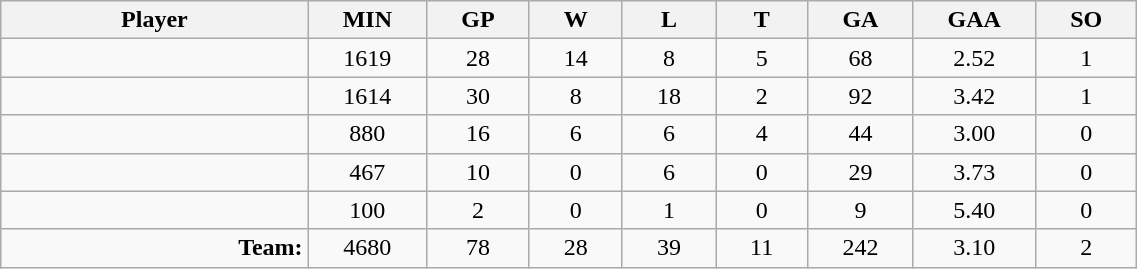<table class="wikitable sortable" width="60%">
<tr>
<th bgcolor="#DDDDFF" width="10%">Player</th>
<th width="3%" bgcolor="#DDDDFF" title="Minutes played">MIN</th>
<th width="3%" bgcolor="#DDDDFF" title="Games played in">GP</th>
<th width="3%" bgcolor="#DDDDFF" title="Wins">W</th>
<th width="3%" bgcolor="#DDDDFF"title="Losses">L</th>
<th width="3%" bgcolor="#DDDDFF" title="Ties">T</th>
<th width="3%" bgcolor="#DDDDFF" title="Goals against">GA</th>
<th width="3%" bgcolor="#DDDDFF" title="Goals against average">GAA</th>
<th width="3%" bgcolor="#DDDDFF"title="Shut-outs">SO</th>
</tr>
<tr align="center">
<td align="right"></td>
<td>1619</td>
<td>28</td>
<td>14</td>
<td>8</td>
<td>5</td>
<td>68</td>
<td>2.52</td>
<td>1</td>
</tr>
<tr align="center">
<td align="right"></td>
<td>1614</td>
<td>30</td>
<td>8</td>
<td>18</td>
<td>2</td>
<td>92</td>
<td>3.42</td>
<td>1</td>
</tr>
<tr align="center">
<td align="right"></td>
<td>880</td>
<td>16</td>
<td>6</td>
<td>6</td>
<td>4</td>
<td>44</td>
<td>3.00</td>
<td>0</td>
</tr>
<tr align="center">
<td align="right"></td>
<td>467</td>
<td>10</td>
<td>0</td>
<td>6</td>
<td>0</td>
<td>29</td>
<td>3.73</td>
<td>0</td>
</tr>
<tr align="center">
<td align="right"></td>
<td>100</td>
<td>2</td>
<td>0</td>
<td>1</td>
<td>0</td>
<td>9</td>
<td>5.40</td>
<td>0</td>
</tr>
<tr align="center">
<td align="right"><strong>Team:</strong></td>
<td>4680</td>
<td>78</td>
<td>28</td>
<td>39</td>
<td>11</td>
<td>242</td>
<td>3.10</td>
<td>2</td>
</tr>
</table>
